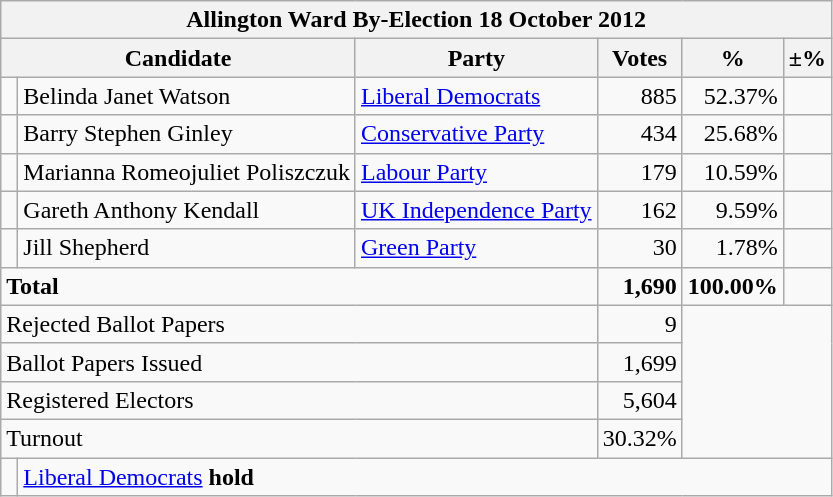<table class="wikitable" style="text-align:right;">
<tr>
<th colspan=6>Allington Ward By-Election 18 October 2012</th>
</tr>
<tr>
<th align=left colspan=2>Candidate</th>
<th align=left>Party</th>
<th align=center>Votes</th>
<th align=center>%</th>
<th align=center>±%</th>
</tr>
<tr>
<td bgcolor=> </td>
<td align=left>Belinda Janet Watson</td>
<td align=left><a href='#'>Liberal Democrats</a></td>
<td>885</td>
<td>52.37%</td>
<td></td>
</tr>
<tr>
<td bgcolor=> </td>
<td align=left>Barry Stephen Ginley</td>
<td align=left><a href='#'>Conservative Party</a></td>
<td>434</td>
<td>25.68%</td>
<td></td>
</tr>
<tr>
<td bgcolor=> </td>
<td align=left>Marianna Romeojuliet Poliszczuk</td>
<td align=left><a href='#'>Labour Party</a></td>
<td>179</td>
<td>10.59%</td>
<td></td>
</tr>
<tr>
<td bgcolor=> </td>
<td align=left>Gareth Anthony Kendall</td>
<td align=left><a href='#'>UK Independence Party</a></td>
<td>162</td>
<td>9.59%</td>
<td></td>
</tr>
<tr>
<td bgcolor=> </td>
<td align=left>Jill Shepherd</td>
<td align=left><a href='#'>Green Party</a></td>
<td>30</td>
<td>1.78%</td>
<td></td>
</tr>
<tr>
<td align=left colspan=3><strong>Total</strong></td>
<td><strong>1,690</strong></td>
<td><strong>100.00%</strong></td>
<td></td>
</tr>
<tr>
<td align=left colspan=3>Rejected Ballot Papers</td>
<td>9</td>
<td rowspan=4 colspan=2></td>
</tr>
<tr>
<td align=left colspan=3>Ballot Papers Issued</td>
<td>1,699</td>
</tr>
<tr>
<td align=left colspan=3>Registered Electors</td>
<td>5,604</td>
</tr>
<tr>
<td align=left colspan=3>Turnout</td>
<td>30.32%</td>
</tr>
<tr>
<td bgcolor=> </td>
<td align=left colspan=6><a href='#'>Liberal Democrats</a> <strong>hold</strong></td>
</tr>
</table>
